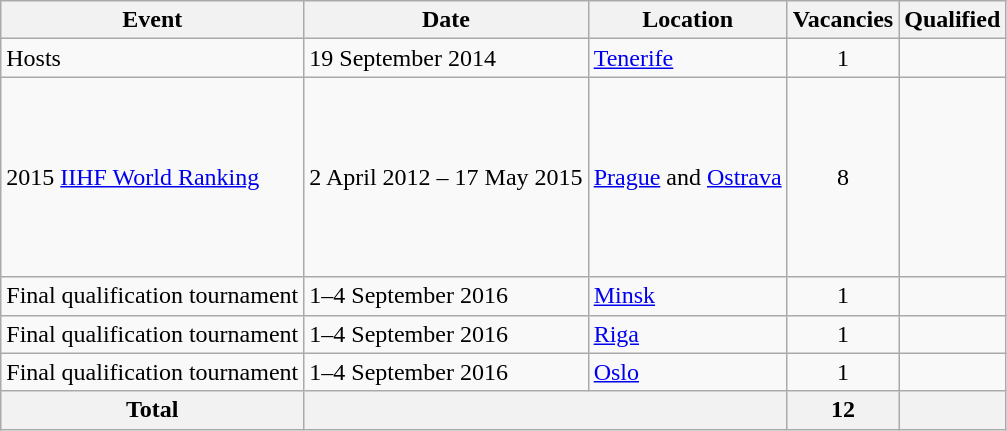<table class="wikitable">
<tr>
<th>Event</th>
<th>Date</th>
<th>Location</th>
<th>Vacancies</th>
<th>Qualified</th>
</tr>
<tr>
<td>Hosts</td>
<td>19 September 2014</td>
<td> <a href='#'>Tenerife</a></td>
<td align=center>1</td>
<td></td>
</tr>
<tr>
<td>2015 <a href='#'>IIHF World Ranking</a></td>
<td>2 April 2012 – 17 May 2015</td>
<td> <a href='#'>Prague</a> and <a href='#'>Ostrava</a></td>
<td align=center>8</td>
<td><br><br><br><br><br><br><br></td>
</tr>
<tr>
<td>Final qualification tournament</td>
<td>1–4 September 2016</td>
<td> <a href='#'>Minsk</a></td>
<td align=center>1</td>
<td></td>
</tr>
<tr>
<td>Final qualification tournament</td>
<td>1–4 September 2016</td>
<td> <a href='#'>Riga</a></td>
<td align=center>1</td>
<td></td>
</tr>
<tr>
<td>Final qualification tournament</td>
<td>1–4 September 2016</td>
<td> <a href='#'>Oslo</a></td>
<td align=center>1</td>
<td></td>
</tr>
<tr>
<th>Total</th>
<th colspan="2"></th>
<th>12</th>
<th></th>
</tr>
</table>
